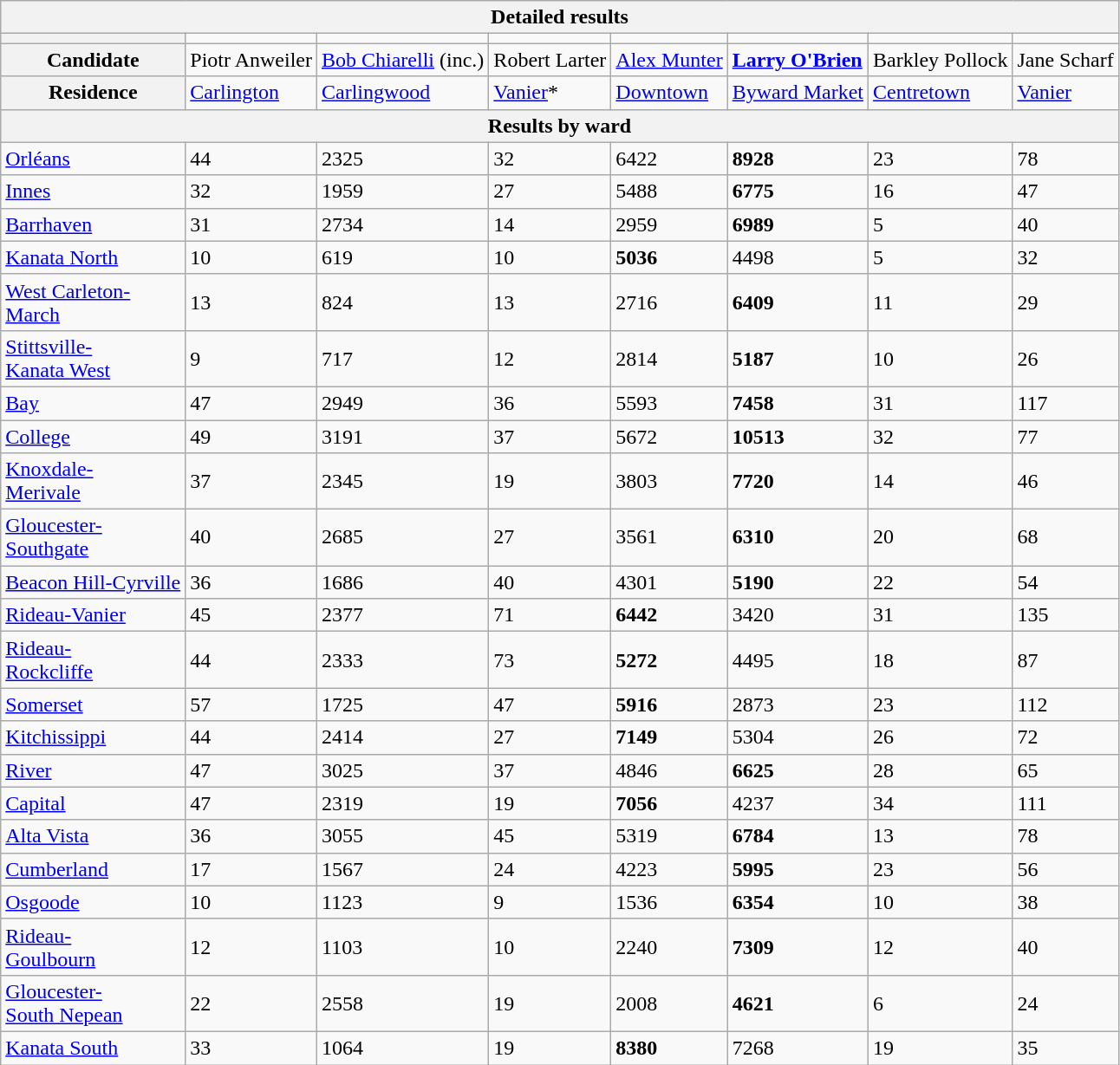<table class="wikitable">
<tr>
<th colspan="8">Detailed results</th>
</tr>
<tr>
<th></th>
<td align=center></td>
<td align=center></td>
<td align=center></td>
<td align=center></td>
<td align=center></td>
<td align=center></td>
<td align=center></td>
</tr>
<tr>
<th>Candidate</th>
<td>Piotr Anweiler</td>
<td><a href='#'>Bob Chiarelli</a> (inc.)</td>
<td>Robert Larter</td>
<td><a href='#'>Alex Munter</a></td>
<td><strong><a href='#'>Larry O'Brien</a></strong></td>
<td>Barkley Pollock</td>
<td>Jane Scharf</td>
</tr>
<tr>
<th>Residence</th>
<td><a href='#'>Carlington</a></td>
<td><a href='#'>Carlingwood</a></td>
<td><a href='#'>Vanier</a>*</td>
<td><a href='#'>Downtown</a></td>
<td><a href='#'>Byward Market</a></td>
<td><a href='#'>Centretown</a></td>
<td><a href='#'>Vanier</a></td>
</tr>
<tr>
<th colspan="8">Results by ward</th>
</tr>
<tr>
<td><a href='#'>Orléans</a></td>
<td>44</td>
<td>2325</td>
<td>32</td>
<td>6422</td>
<td><strong>8928</strong></td>
<td>23</td>
<td>78</td>
</tr>
<tr>
<td><a href='#'>Innes</a></td>
<td>32</td>
<td>1959</td>
<td>27</td>
<td>5488</td>
<td><strong>6775</strong></td>
<td>16</td>
<td>47</td>
</tr>
<tr>
<td><a href='#'>Barrhaven</a></td>
<td>31</td>
<td>2734</td>
<td>14</td>
<td>2959</td>
<td><strong>6989</strong></td>
<td>5</td>
<td>40</td>
</tr>
<tr>
<td><a href='#'>Kanata North</a></td>
<td>10</td>
<td>619</td>
<td>10</td>
<td><strong>5036</strong></td>
<td>4498</td>
<td>5</td>
<td>32</td>
</tr>
<tr>
<td><a href='#'>West Carleton-<br>March</a></td>
<td>13</td>
<td>824</td>
<td>13</td>
<td>2716</td>
<td><strong>6409</strong></td>
<td>11</td>
<td>29</td>
</tr>
<tr>
<td><a href='#'>Stittsville-<br>Kanata West</a></td>
<td>9</td>
<td>717</td>
<td>12</td>
<td>2814</td>
<td><strong>5187</strong></td>
<td>10</td>
<td>26</td>
</tr>
<tr>
<td><a href='#'>Bay</a></td>
<td>47</td>
<td>2949</td>
<td>36</td>
<td>5593</td>
<td><strong>7458</strong></td>
<td>31</td>
<td>117</td>
</tr>
<tr>
<td><a href='#'>College</a></td>
<td>49</td>
<td>3191</td>
<td>37</td>
<td>5672</td>
<td><strong>10513</strong></td>
<td>32</td>
<td>77</td>
</tr>
<tr>
<td><a href='#'>Knoxdale-<br>Merivale</a></td>
<td>37</td>
<td>2345</td>
<td>19</td>
<td>3803</td>
<td><strong>7720</strong></td>
<td>14</td>
<td>46</td>
</tr>
<tr>
<td><a href='#'>Gloucester-<br>Southgate</a></td>
<td>40</td>
<td>2685</td>
<td>27</td>
<td>3561</td>
<td><strong>6310</strong></td>
<td>20</td>
<td>68</td>
</tr>
<tr>
<td><a href='#'>Beacon Hill-Cyrville</a></td>
<td>36</td>
<td>1686</td>
<td>40</td>
<td>4301</td>
<td><strong>5190</strong></td>
<td>22</td>
<td>54</td>
</tr>
<tr>
<td><a href='#'>Rideau-Vanier</a></td>
<td>45</td>
<td>2377</td>
<td>71</td>
<td><strong>6442</strong></td>
<td>3420</td>
<td>31</td>
<td>135</td>
</tr>
<tr>
<td><a href='#'>Rideau-<br>Rockcliffe</a></td>
<td>44</td>
<td>2333</td>
<td>73</td>
<td><strong>5272</strong></td>
<td>4495</td>
<td>18</td>
<td>87</td>
</tr>
<tr>
<td><a href='#'>Somerset</a></td>
<td>57</td>
<td>1725</td>
<td>47</td>
<td><strong>5916</strong></td>
<td>2873</td>
<td>23</td>
<td>112</td>
</tr>
<tr>
<td><a href='#'>Kitchissippi</a></td>
<td>44</td>
<td>2414</td>
<td>27</td>
<td><strong>7149</strong></td>
<td>5304</td>
<td>26</td>
<td>72</td>
</tr>
<tr>
<td><a href='#'>River</a></td>
<td>47</td>
<td>3025</td>
<td>37</td>
<td>4846</td>
<td><strong>6625</strong></td>
<td>28</td>
<td>65</td>
</tr>
<tr>
<td><a href='#'>Capital</a></td>
<td>47</td>
<td>2319</td>
<td>19</td>
<td><strong>7056</strong></td>
<td>4237</td>
<td>34</td>
<td>111</td>
</tr>
<tr>
<td><a href='#'>Alta Vista</a></td>
<td>36</td>
<td>3055</td>
<td>45</td>
<td>5319</td>
<td><strong>6784</strong></td>
<td>13</td>
<td>78</td>
</tr>
<tr>
<td><a href='#'>Cumberland</a></td>
<td>17</td>
<td>1567</td>
<td>24</td>
<td>4223</td>
<td><strong>5995</strong></td>
<td>23</td>
<td>56</td>
</tr>
<tr>
<td><a href='#'>Osgoode</a></td>
<td>10</td>
<td>1123</td>
<td>9</td>
<td>1536</td>
<td><strong>6354</strong></td>
<td>10</td>
<td>38</td>
</tr>
<tr>
<td><a href='#'>Rideau-<br>Goulbourn</a></td>
<td>12</td>
<td>1103</td>
<td>10</td>
<td>2240</td>
<td><strong>7309</strong></td>
<td>12</td>
<td>40</td>
</tr>
<tr>
<td><a href='#'>Gloucester-<br>South Nepean</a></td>
<td>22</td>
<td>2558</td>
<td>19</td>
<td>2008</td>
<td><strong>4621</strong></td>
<td>6</td>
<td>24</td>
</tr>
<tr>
<td><a href='#'>Kanata South</a></td>
<td>33</td>
<td>1064</td>
<td>19</td>
<td><strong>8380</strong></td>
<td>7268</td>
<td>19</td>
<td>35</td>
</tr>
</table>
